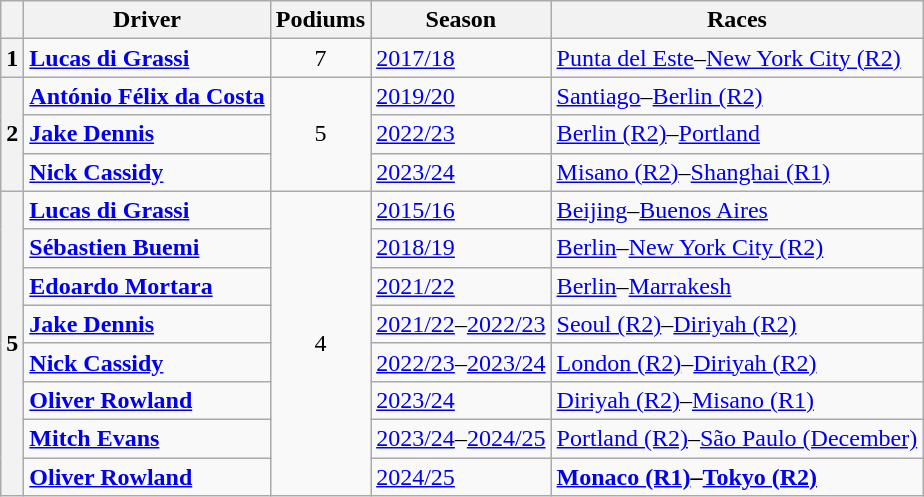<table class="wikitable">
<tr>
<th></th>
<th>Driver</th>
<th>Podiums</th>
<th>Season</th>
<th>Races</th>
</tr>
<tr>
<th>1</th>
<td align=left> <strong><a href='#'>Lucas di Grassi</a></strong></td>
<td rowspan=1 align=center>7</td>
<td><a href='#'>2017/18</a></td>
<td><a href='#'>Punta del Este</a>–<a href='#'>New York City (R2)</a></td>
</tr>
<tr>
<th rowspan=3>2</th>
<td align=left> <strong><a href='#'>António Félix da Costa</a></strong></td>
<td rowspan=3 align=center>5</td>
<td><a href='#'>2019/20</a></td>
<td><a href='#'>Santiago</a>–<a href='#'>Berlin (R2)</a></td>
</tr>
<tr>
<td align=left> <strong><a href='#'>Jake Dennis</a></strong></td>
<td><a href='#'>2022/23</a></td>
<td><a href='#'>Berlin (R2)</a>–<a href='#'>Portland</a></td>
</tr>
<tr>
<td align=left> <strong><a href='#'>Nick Cassidy</a></strong></td>
<td><a href='#'>2023/24</a></td>
<td><a href='#'>Misano (R2)</a>–<a href='#'>Shanghai (R1)</a></td>
</tr>
<tr>
<th rowspan=8>5</th>
<td align=left> <strong><a href='#'>Lucas di Grassi</a></strong></td>
<td rowspan=8 align=center>4</td>
<td><a href='#'>2015/16</a></td>
<td><a href='#'>Beijing</a>–<a href='#'>Buenos Aires</a></td>
</tr>
<tr>
<td align=left> <strong><a href='#'>Sébastien Buemi</a></strong></td>
<td><a href='#'>2018/19</a></td>
<td><a href='#'>Berlin</a>–<a href='#'>New York City (R2)</a></td>
</tr>
<tr>
<td align=left> <strong><a href='#'>Edoardo Mortara</a></strong></td>
<td><a href='#'>2021/22</a></td>
<td><a href='#'>Berlin</a>–<a href='#'>Marrakesh</a></td>
</tr>
<tr>
<td align=left> <strong><a href='#'>Jake Dennis</a></strong></td>
<td><a href='#'>2021/22</a>–<a href='#'>2022/23</a></td>
<td><a href='#'>Seoul (R2)</a>–<a href='#'>Diriyah (R2)</a></td>
</tr>
<tr>
<td align=left> <strong><a href='#'>Nick Cassidy</a></strong></td>
<td><a href='#'>2022/23</a>–<a href='#'>2023/24</a></td>
<td><a href='#'>London (R2)</a>–<a href='#'>Diriyah (R2)</a></td>
</tr>
<tr>
<td align=left> <strong><a href='#'>Oliver Rowland</a></strong></td>
<td><a href='#'>2023/24</a></td>
<td><a href='#'>Diriyah (R2)</a>–<a href='#'>Misano (R1)</a></td>
</tr>
<tr>
<td align=left> <strong><a href='#'>Mitch Evans</a></strong></td>
<td><a href='#'>2023/24</a>–<a href='#'>2024/25</a></td>
<td><a href='#'>Portland (R2)</a>–<a href='#'>São Paulo (December)</a></td>
</tr>
<tr>
<td align=left> <strong><a href='#'>Oliver Rowland</a></strong></td>
<td><a href='#'>2024/25</a></td>
<td><strong><a href='#'>Monaco (R1)</a>–<a href='#'>Tokyo (R2)</a></strong></td>
</tr>
</table>
